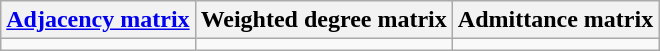<table class="wikitable">
<tr>
<th><a href='#'>Adjacency matrix</a></th>
<th>Weighted degree matrix</th>
<th>Admittance matrix</th>
</tr>
<tr>
<td></td>
<td></td>
<td></td>
</tr>
</table>
